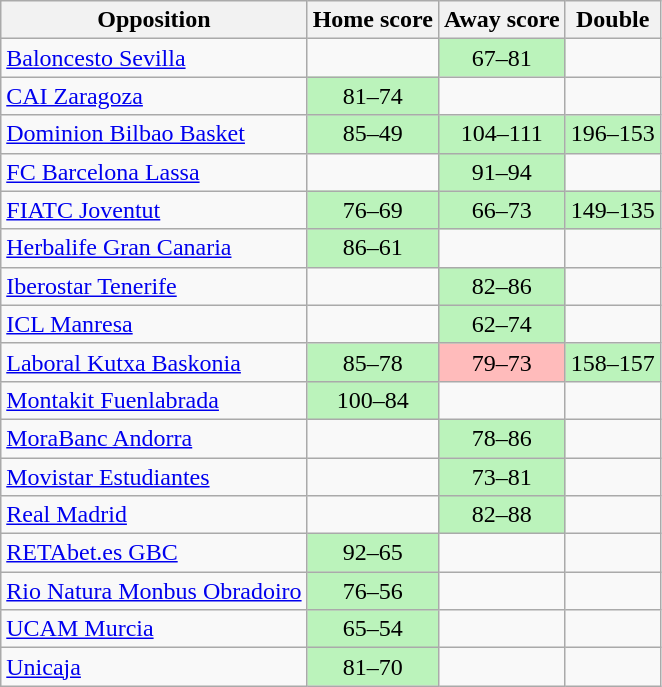<table class="wikitable" style="text-align: center;">
<tr>
<th>Opposition</th>
<th>Home score</th>
<th>Away score</th>
<th>Double</th>
</tr>
<tr>
<td align="left"><a href='#'>Baloncesto Sevilla</a></td>
<td bgcolor=></td>
<td bgcolor=#BBF3BB>67–81</td>
<td bgcolor=></td>
</tr>
<tr>
<td align="left"><a href='#'>CAI Zaragoza</a></td>
<td bgcolor=#BBF3BB>81–74</td>
<td bgcolor=></td>
<td bgcolor=></td>
</tr>
<tr>
<td align="left"><a href='#'>Dominion Bilbao Basket</a></td>
<td bgcolor=#BBF3BB>85–49</td>
<td bgcolor=#BBF3BB>104–111</td>
<td bgcolor=#BBF3BB>196–153</td>
</tr>
<tr>
<td align="left"><a href='#'>FC Barcelona Lassa</a></td>
<td bgcolor=></td>
<td bgcolor=#BBF3BB>91–94</td>
<td bgcolor=></td>
</tr>
<tr>
<td align="left"><a href='#'>FIATC Joventut</a></td>
<td bgcolor=#BBF3BB>76–69</td>
<td bgcolor=#BBF3BB>66–73</td>
<td bgcolor=#BBF3BB>149–135</td>
</tr>
<tr>
<td align="left"><a href='#'>Herbalife Gran Canaria</a></td>
<td bgcolor=#BBF3BB>86–61</td>
<td bgcolor=></td>
<td bgcolor=></td>
</tr>
<tr>
<td align="left"><a href='#'>Iberostar Tenerife</a></td>
<td bgcolor=></td>
<td bgcolor=#BBF3BB>82–86</td>
<td bgcolor=></td>
</tr>
<tr>
<td align="left"><a href='#'>ICL Manresa</a></td>
<td bgcolor=></td>
<td bgcolor=#BBF3BB>62–74</td>
<td bgcolor=></td>
</tr>
<tr>
<td align="left"><a href='#'>Laboral Kutxa Baskonia</a></td>
<td bgcolor=#BBF3BB>85–78</td>
<td bgcolor=#FFBBBB>79–73</td>
<td bgcolor=#BBF3BB>158–157</td>
</tr>
<tr>
<td align="left"><a href='#'>Montakit Fuenlabrada</a></td>
<td bgcolor=#BBF3BB>100–84</td>
<td bgcolor=></td>
<td bgcolor=></td>
</tr>
<tr>
<td align="left"><a href='#'>MoraBanc Andorra</a></td>
<td bgcolor=></td>
<td bgcolor=#BBF3BB>78–86</td>
<td bgcolor=></td>
</tr>
<tr>
<td align="left"><a href='#'>Movistar Estudiantes</a></td>
<td bgcolor=></td>
<td bgcolor=#BBF3BB>73–81</td>
<td bgcolor=></td>
</tr>
<tr>
<td align="left"><a href='#'>Real Madrid</a></td>
<td bgcolor=></td>
<td bgcolor=#BBF3BB>82–88</td>
<td bgcolor=></td>
</tr>
<tr>
<td align="left"><a href='#'>RETAbet.es GBC</a></td>
<td bgcolor=#BBF3BB>92–65</td>
<td bgcolor=></td>
<td bgcolor=></td>
</tr>
<tr>
<td align="left"><a href='#'>Rio Natura Monbus Obradoiro</a></td>
<td bgcolor=#BBF3BB>76–56</td>
<td bgcolor=></td>
<td bgcolor=></td>
</tr>
<tr>
<td align="left"><a href='#'>UCAM Murcia</a></td>
<td bgcolor=#BBF3BB>65–54</td>
<td bgcolor=></td>
<td bgcolor=></td>
</tr>
<tr>
<td align="left"><a href='#'>Unicaja</a></td>
<td bgcolor=#BBF3BB>81–70</td>
<td bgcolor=></td>
<td bgcolor=></td>
</tr>
</table>
